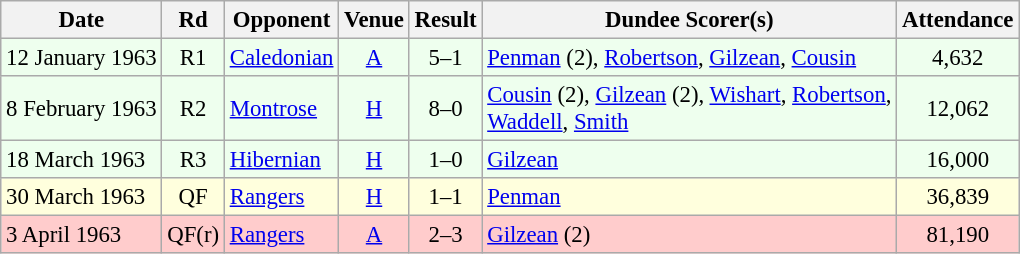<table class="wikitable sortable" style="font-size:95%; text-align:center">
<tr>
<th>Date</th>
<th>Rd</th>
<th>Opponent</th>
<th>Venue</th>
<th>Result</th>
<th>Dundee Scorer(s)</th>
<th>Attendance</th>
</tr>
<tr bgcolor="#EEFFEE">
<td align="left">12 January 1963</td>
<td>R1</td>
<td align="left"><a href='#'>Caledonian</a></td>
<td><a href='#'>A</a></td>
<td>5–1</td>
<td align="left"><a href='#'>Penman</a> (2), <a href='#'>Robertson</a>, <a href='#'>Gilzean</a>, <a href='#'>Cousin</a></td>
<td>4,632</td>
</tr>
<tr bgcolor="#EEFFEE">
<td align="left">8 February 1963</td>
<td>R2</td>
<td align="left"><a href='#'>Montrose</a></td>
<td><a href='#'>H</a></td>
<td>8–0</td>
<td align="left"><a href='#'>Cousin</a> (2), <a href='#'>Gilzean</a> (2), <a href='#'>Wishart</a>, <a href='#'>Robertson</a>,<br><a href='#'>Waddell</a>, <a href='#'>Smith</a></td>
<td>12,062</td>
</tr>
<tr bgcolor="#EEFFEE">
<td align="left">18 March 1963</td>
<td>R3</td>
<td align="left"><a href='#'>Hibernian</a></td>
<td><a href='#'>H</a></td>
<td>1–0</td>
<td align="left"><a href='#'>Gilzean</a></td>
<td>16,000</td>
</tr>
<tr bgcolor="#FFFFDD">
<td align="left">30 March 1963</td>
<td>QF</td>
<td align="left"><a href='#'>Rangers</a></td>
<td><a href='#'>H</a></td>
<td>1–1</td>
<td align="left"><a href='#'>Penman</a></td>
<td>36,839</td>
</tr>
<tr bgcolor="#FFCCCC">
<td align="left">3 April 1963</td>
<td>QF(r)</td>
<td align="left"><a href='#'>Rangers</a></td>
<td><a href='#'>A</a></td>
<td>2–3</td>
<td align="left"><a href='#'>Gilzean</a> (2)</td>
<td>81,190</td>
</tr>
</table>
